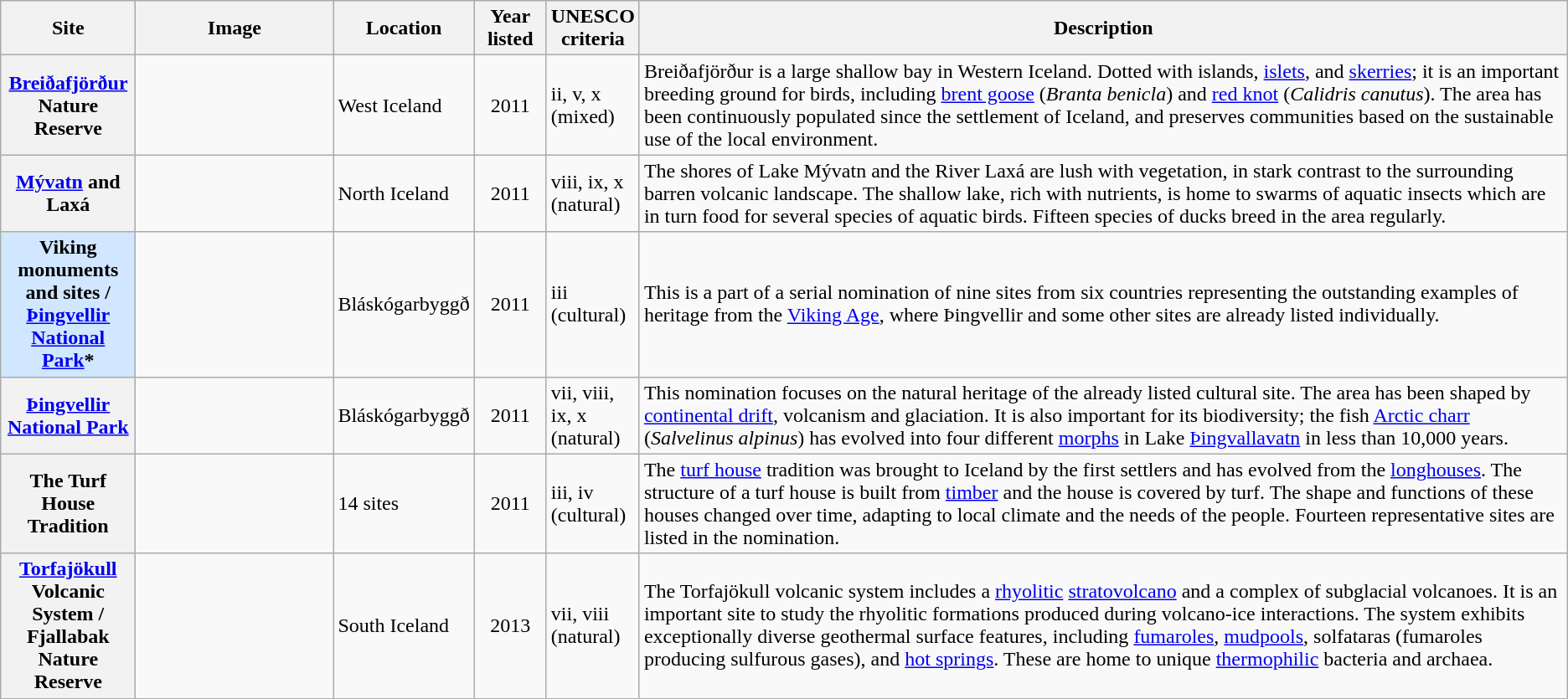<table class="wikitable sortable plainrowheaders">
<tr>
<th style="width:100px;" scope="col">Site</th>
<th class="unsortable"  style="width:150px;" scope="col">Image</th>
<th style="width:80px;" scope="col">Location</th>
<th style="width:50px;" scope="col">Year listed</th>
<th style="width:60px;" scope="col">UNESCO criteria</th>
<th scope="col" class="unsortable">Description</th>
</tr>
<tr>
<th scope="row"><a href='#'>Breiðafjörður</a> Nature Reserve</th>
<td></td>
<td>West Iceland</td>
<td align="center">2011</td>
<td>ii, v, x (mixed)</td>
<td>Breiðafjörður is a large shallow bay in Western Iceland. Dotted with islands, <a href='#'>islets</a>, and <a href='#'>skerries</a>; it is an important breeding ground for birds, including <a href='#'>brent goose</a> (<em>Branta benicla</em>) and <a href='#'>red knot</a> (<em>Calidris canutus</em>). The area has been continuously populated since the settlement of Iceland, and preserves communities based on the sustainable use of the local environment.</td>
</tr>
<tr>
<th scope="row"><a href='#'>Mývatn</a> and Laxá</th>
<td></td>
<td>North Iceland</td>
<td align="center">2011</td>
<td>viii, ix, x (natural)</td>
<td>The shores of Lake Mývatn and the River Laxá are lush with vegetation, in stark contrast to the surrounding barren volcanic landscape. The shallow lake, rich with nutrients, is home to swarms of aquatic insects which are in turn food for several species of aquatic birds. Fifteen species of ducks breed in the area regularly.</td>
</tr>
<tr>
<th scope="row" style="background:#D0E7FF;">Viking monuments and sites / <a href='#'>Þingvellir National Park</a>*</th>
<td></td>
<td>Bláskógarbyggð</td>
<td align="center">2011</td>
<td>iii (cultural)</td>
<td>This is a part of a serial nomination of nine sites from six countries representing the outstanding examples of heritage from the <a href='#'>Viking Age</a>, where Þingvellir and some other sites are already listed individually.</td>
</tr>
<tr>
<th scope="row"><a href='#'>Þingvellir National Park</a></th>
<td></td>
<td>Bláskógarbyggð</td>
<td align="center">2011</td>
<td>vii, viii, ix, x (natural)</td>
<td>This nomination focuses on the natural heritage of the already listed cultural site. The area has been shaped by <a href='#'>continental drift</a>, volcanism and glaciation.  It is also important for its biodiversity; the fish <a href='#'>Arctic charr</a> (<em>Salvelinus alpinus</em>) has evolved into four different <a href='#'>morphs</a> in Lake <a href='#'>Þingvallavatn</a> in less than 10,000 years.</td>
</tr>
<tr>
<th scope="row">The Turf House Tradition</th>
<td></td>
<td>14 sites</td>
<td align="center">2011</td>
<td>iii, iv (cultural)</td>
<td>The <a href='#'>turf house</a> tradition was brought to Iceland by the first settlers and has evolved from the <a href='#'>longhouses</a>. The structure of a turf house is built from <a href='#'>timber</a> and the house is covered by turf. The shape and functions of these houses changed over time, adapting to local climate and the needs of the people. Fourteen representative sites are listed in the nomination.</td>
</tr>
<tr>
<th scope="row"><a href='#'>Torfajökull</a> Volcanic System / Fjallabak Nature Reserve</th>
<td></td>
<td>South Iceland</td>
<td align="center">2013</td>
<td>vii, viii (natural)</td>
<td>The Torfajökull volcanic system includes a <a href='#'>rhyolitic</a> <a href='#'>stratovolcano</a> and a complex of subglacial volcanoes. It is an important site to study the rhyolitic formations produced during volcano-ice interactions. The system exhibits exceptionally diverse geothermal surface features, including <a href='#'>fumaroles</a>, <a href='#'>mudpools</a>, solfataras (fumaroles producing sulfurous gases), and <a href='#'>hot springs</a>. These are home to unique <a href='#'>thermophilic</a> bacteria and archaea.</td>
</tr>
</table>
